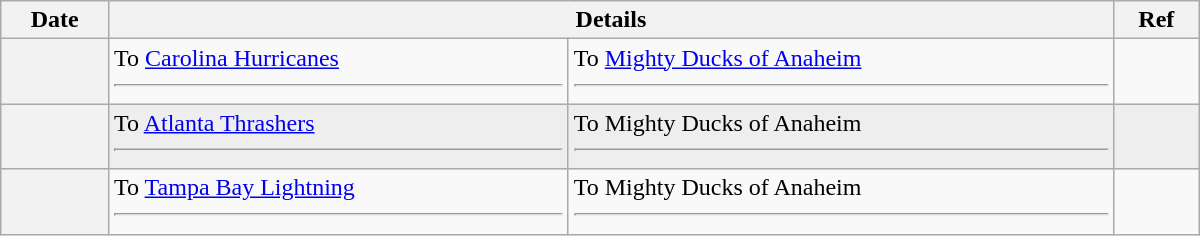<table class="wikitable plainrowheaders" style="width: 50em;">
<tr>
<th scope="col">Date</th>
<th scope="col" colspan="2">Details</th>
<th scope="col">Ref</th>
</tr>
<tr>
<th scope="row"></th>
<td valign="top">To <a href='#'>Carolina Hurricanes</a> <hr></td>
<td valign="top">To <a href='#'>Mighty Ducks of Anaheim</a> <hr></td>
<td></td>
</tr>
<tr bgcolor="#eeeeee">
<th scope="row"></th>
<td valign="top">To <a href='#'>Atlanta Thrashers</a> <hr></td>
<td valign="top">To Mighty Ducks of Anaheim <hr></td>
<td></td>
</tr>
<tr>
<th scope="row"></th>
<td valign="top">To <a href='#'>Tampa Bay Lightning</a> <hr></td>
<td valign="top">To Mighty Ducks of Anaheim <hr></td>
<td></td>
</tr>
</table>
